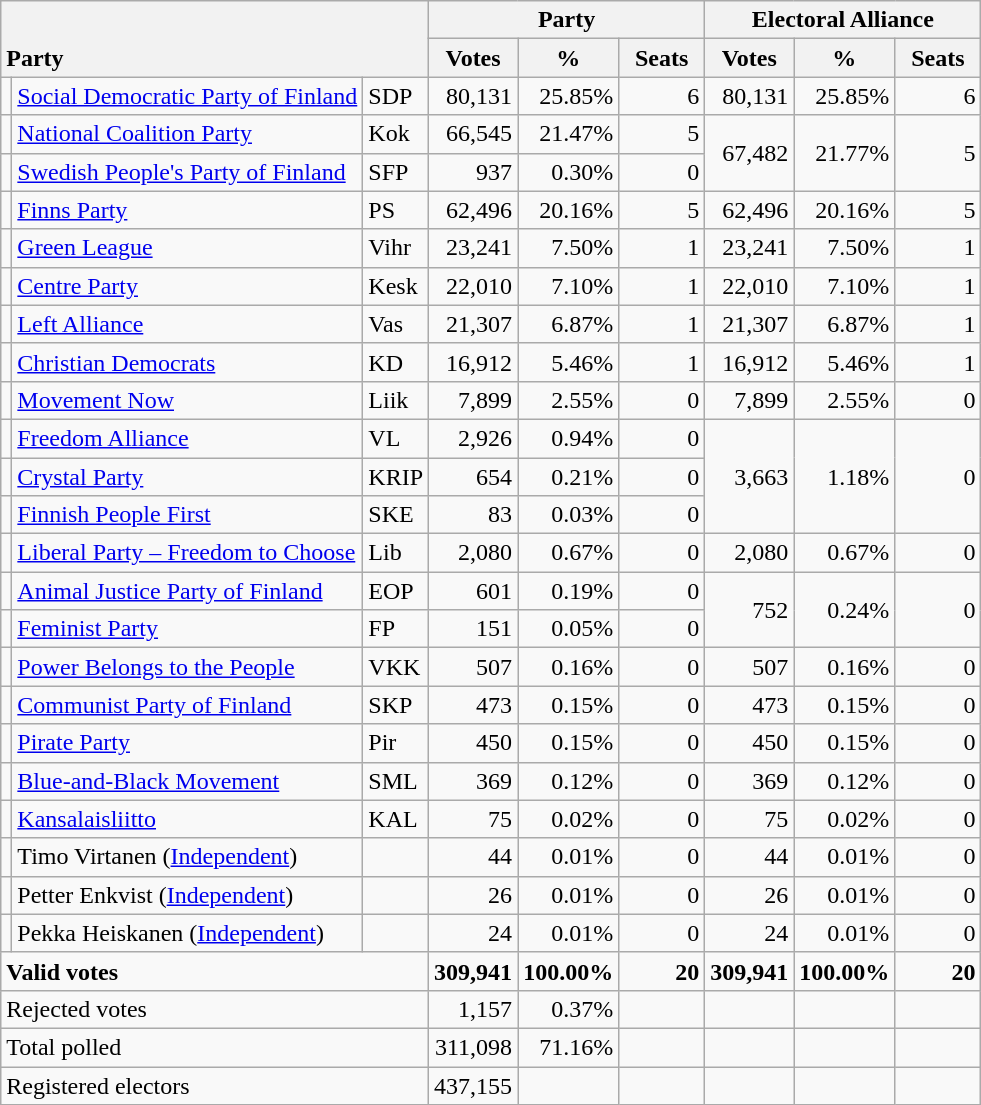<table class="wikitable" border="1" style="text-align:right;">
<tr>
<th style="text-align:left;" valign=bottom rowspan=2 colspan=3>Party</th>
<th colspan=3>Party</th>
<th colspan=3>Electoral Alliance</th>
</tr>
<tr>
<th align=center valign=bottom width="50">Votes</th>
<th align=center valign=bottom width="50">%</th>
<th align=center valign=bottom width="50">Seats</th>
<th align=center valign=bottom width="50">Votes</th>
<th align=center valign=bottom width="50">%</th>
<th align=center valign=bottom width="50">Seats</th>
</tr>
<tr>
<td></td>
<td align=left style="white-space: nowrap;"><a href='#'>Social Democratic Party of Finland</a></td>
<td align=left>SDP</td>
<td>80,131</td>
<td>25.85%</td>
<td>6</td>
<td>80,131</td>
<td>25.85%</td>
<td>6</td>
</tr>
<tr>
<td></td>
<td align=left><a href='#'>National Coalition Party</a></td>
<td align=left>Kok</td>
<td>66,545</td>
<td>21.47%</td>
<td>5</td>
<td rowspan=2>67,482</td>
<td rowspan=2>21.77%</td>
<td rowspan=2>5</td>
</tr>
<tr>
<td></td>
<td align=left><a href='#'>Swedish People's Party of Finland</a></td>
<td align=left>SFP</td>
<td>937</td>
<td>0.30%</td>
<td>0</td>
</tr>
<tr>
<td></td>
<td align=left><a href='#'>Finns Party</a></td>
<td align=left>PS</td>
<td>62,496</td>
<td>20.16%</td>
<td>5</td>
<td>62,496</td>
<td>20.16%</td>
<td>5</td>
</tr>
<tr>
<td></td>
<td align=left><a href='#'>Green League</a></td>
<td align=left>Vihr</td>
<td>23,241</td>
<td>7.50%</td>
<td>1</td>
<td>23,241</td>
<td>7.50%</td>
<td>1</td>
</tr>
<tr>
<td></td>
<td align=left><a href='#'>Centre Party</a></td>
<td align=left>Kesk</td>
<td>22,010</td>
<td>7.10%</td>
<td>1</td>
<td>22,010</td>
<td>7.10%</td>
<td>1</td>
</tr>
<tr>
<td></td>
<td align=left><a href='#'>Left Alliance</a></td>
<td align=left>Vas</td>
<td>21,307</td>
<td>6.87%</td>
<td>1</td>
<td>21,307</td>
<td>6.87%</td>
<td>1</td>
</tr>
<tr>
<td></td>
<td align=left><a href='#'>Christian Democrats</a></td>
<td align=left>KD</td>
<td>16,912</td>
<td>5.46%</td>
<td>1</td>
<td>16,912</td>
<td>5.46%</td>
<td>1</td>
</tr>
<tr>
<td></td>
<td align=left><a href='#'>Movement Now</a></td>
<td align=left>Liik</td>
<td>7,899</td>
<td>2.55%</td>
<td>0</td>
<td>7,899</td>
<td>2.55%</td>
<td>0</td>
</tr>
<tr>
<td></td>
<td align=left><a href='#'>Freedom Alliance</a></td>
<td align=left>VL</td>
<td>2,926</td>
<td>0.94%</td>
<td>0</td>
<td rowspan=3>3,663</td>
<td rowspan=3>1.18%</td>
<td rowspan=3>0</td>
</tr>
<tr>
<td></td>
<td align=left><a href='#'>Crystal Party</a></td>
<td align=left>KRIP</td>
<td>654</td>
<td>0.21%</td>
<td>0</td>
</tr>
<tr>
<td></td>
<td align=left><a href='#'>Finnish People First</a></td>
<td align=left>SKE</td>
<td>83</td>
<td>0.03%</td>
<td>0</td>
</tr>
<tr>
<td></td>
<td align=left><a href='#'>Liberal Party – Freedom to Choose</a></td>
<td align=left>Lib</td>
<td>2,080</td>
<td>0.67%</td>
<td>0</td>
<td>2,080</td>
<td>0.67%</td>
<td>0</td>
</tr>
<tr>
<td></td>
<td align=left><a href='#'>Animal Justice Party of Finland</a></td>
<td align=left>EOP</td>
<td>601</td>
<td>0.19%</td>
<td>0</td>
<td rowspan=2>752</td>
<td rowspan=2>0.24%</td>
<td rowspan=2>0</td>
</tr>
<tr>
<td></td>
<td align=left><a href='#'>Feminist Party</a></td>
<td align=left>FP</td>
<td>151</td>
<td>0.05%</td>
<td>0</td>
</tr>
<tr>
<td></td>
<td align=left><a href='#'>Power Belongs to the People</a></td>
<td align=left>VKK</td>
<td>507</td>
<td>0.16%</td>
<td>0</td>
<td>507</td>
<td>0.16%</td>
<td>0</td>
</tr>
<tr>
<td></td>
<td align=left><a href='#'>Communist Party of Finland</a></td>
<td align=left>SKP</td>
<td>473</td>
<td>0.15%</td>
<td>0</td>
<td>473</td>
<td>0.15%</td>
<td>0</td>
</tr>
<tr>
<td></td>
<td align=left><a href='#'>Pirate Party</a></td>
<td align=left>Pir</td>
<td>450</td>
<td>0.15%</td>
<td>0</td>
<td>450</td>
<td>0.15%</td>
<td>0</td>
</tr>
<tr>
<td></td>
<td align=left><a href='#'>Blue-and-Black Movement</a></td>
<td align=left>SML</td>
<td>369</td>
<td>0.12%</td>
<td>0</td>
<td>369</td>
<td>0.12%</td>
<td>0</td>
</tr>
<tr>
<td></td>
<td align=left><a href='#'>Kansalaisliitto</a></td>
<td align=left>KAL</td>
<td>75</td>
<td>0.02%</td>
<td>0</td>
<td>75</td>
<td>0.02%</td>
<td>0</td>
</tr>
<tr>
<td></td>
<td align=left>Timo Virtanen (<a href='#'>Independent</a>)</td>
<td align=left></td>
<td>44</td>
<td>0.01%</td>
<td>0</td>
<td>44</td>
<td>0.01%</td>
<td>0</td>
</tr>
<tr>
<td></td>
<td align=left>Petter Enkvist (<a href='#'>Independent</a>)</td>
<td align=left></td>
<td>26</td>
<td>0.01%</td>
<td>0</td>
<td>26</td>
<td>0.01%</td>
<td>0</td>
</tr>
<tr>
<td></td>
<td align=left>Pekka Heiskanen (<a href='#'>Independent</a>)</td>
<td align=left></td>
<td>24</td>
<td>0.01%</td>
<td>0</td>
<td>24</td>
<td>0.01%</td>
<td>0</td>
</tr>
<tr style="font-weight:bold">
<td align=left colspan=3>Valid votes</td>
<td>309,941</td>
<td>100.00%</td>
<td>20</td>
<td>309,941</td>
<td>100.00%</td>
<td>20</td>
</tr>
<tr>
<td align=left colspan=3>Rejected votes</td>
<td>1,157</td>
<td>0.37%</td>
<td></td>
<td></td>
<td></td>
<td></td>
</tr>
<tr>
<td align=left colspan=3>Total polled</td>
<td>311,098</td>
<td>71.16%</td>
<td></td>
<td></td>
<td></td>
<td></td>
</tr>
<tr>
<td align=left colspan=3>Registered electors</td>
<td>437,155</td>
<td></td>
<td></td>
<td></td>
<td></td>
<td></td>
</tr>
</table>
